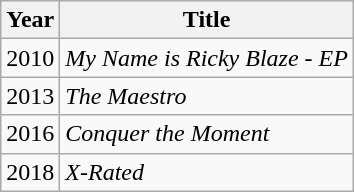<table class="wikitable">
<tr>
<th>Year</th>
<th>Title</th>
</tr>
<tr>
<td>2010</td>
<td><em>My Name is Ricky Blaze - EP</em></td>
</tr>
<tr>
<td>2013</td>
<td><em>The Maestro</em></td>
</tr>
<tr>
<td>2016</td>
<td><em>Conquer the Moment</em></td>
</tr>
<tr>
<td>2018</td>
<td><em>X-Rated</em></td>
</tr>
</table>
